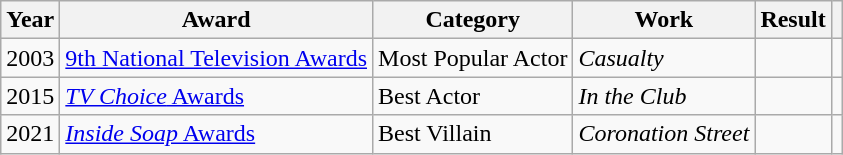<table class="wikitable">
<tr>
<th>Year</th>
<th>Award</th>
<th>Category</th>
<th>Work</th>
<th>Result</th>
<th></th>
</tr>
<tr>
<td>2003</td>
<td><a href='#'>9th National Television Awards</a></td>
<td>Most Popular Actor</td>
<td><em>Casualty</em></td>
<td></td>
<td align="center"></td>
</tr>
<tr>
<td>2015</td>
<td><a href='#'><em>TV Choice</em> Awards</a></td>
<td>Best Actor</td>
<td><em>In the Club</em></td>
<td></td>
<td align="center"></td>
</tr>
<tr>
<td>2021</td>
<td><a href='#'><em>Inside Soap</em> Awards</a></td>
<td>Best Villain</td>
<td><em>Coronation Street</em></td>
<td></td>
<td align="center"></td>
</tr>
</table>
